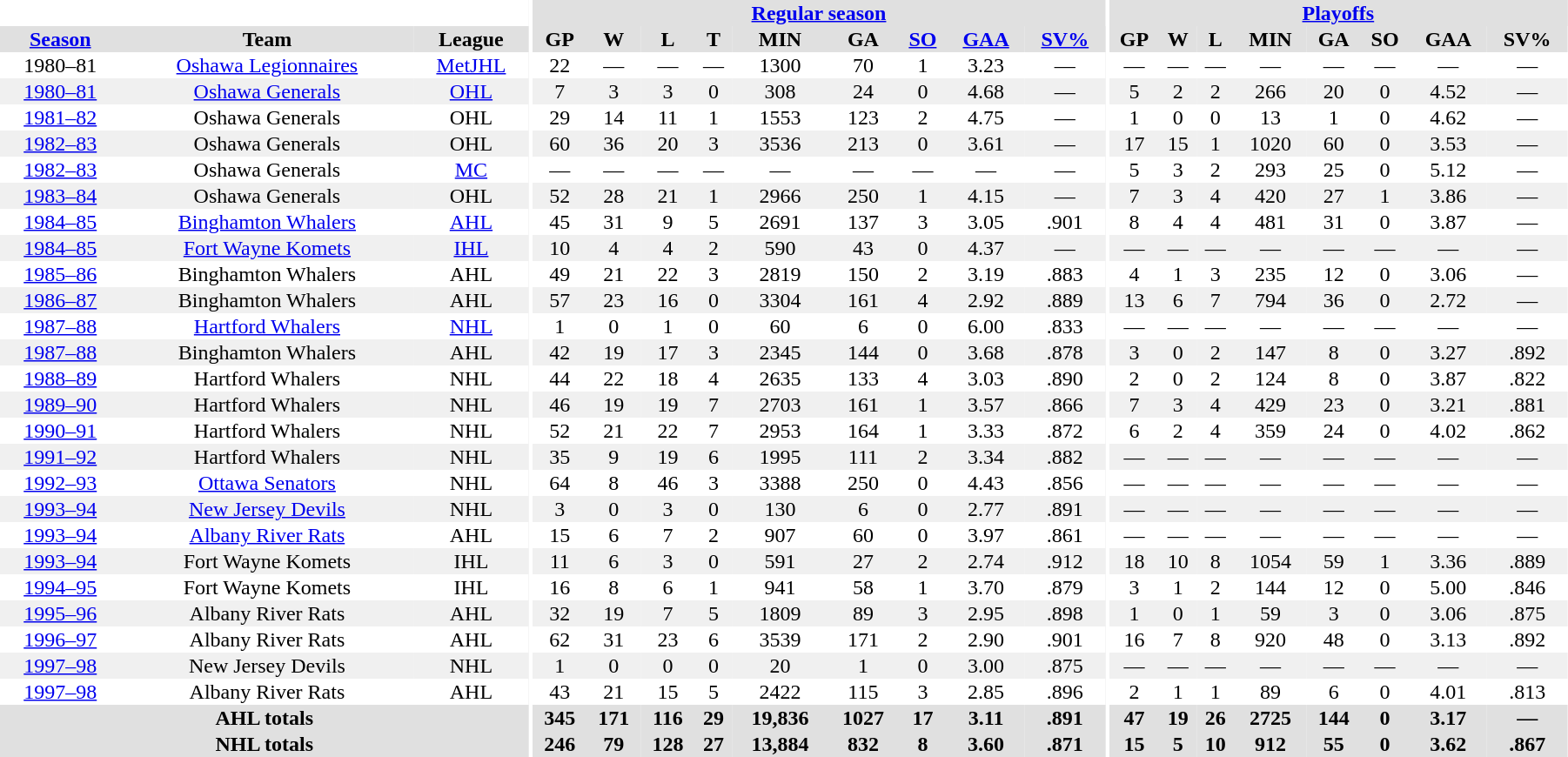<table border="0" cellpadding="1" cellspacing="0" style="width:95%; text-align:center;">
<tr bgcolor="#e0e0e0">
<th colspan="3" bgcolor="#ffffff"></th>
<th rowspan="99" bgcolor="#ffffff"></th>
<th colspan="9" bgcolor="#e0e0e0"><a href='#'>Regular season</a></th>
<th rowspan="99" bgcolor="#ffffff"></th>
<th colspan="8" bgcolor="#e0e0e0"><a href='#'>Playoffs</a></th>
</tr>
<tr bgcolor="#e0e0e0">
<th><a href='#'>Season</a></th>
<th>Team</th>
<th>League</th>
<th>GP</th>
<th>W</th>
<th>L</th>
<th>T</th>
<th>MIN</th>
<th>GA</th>
<th><a href='#'>SO</a></th>
<th><a href='#'>GAA</a></th>
<th><a href='#'>SV%</a></th>
<th>GP</th>
<th>W</th>
<th>L</th>
<th>MIN</th>
<th>GA</th>
<th>SO</th>
<th>GAA</th>
<th>SV%</th>
</tr>
<tr>
<td>1980–81</td>
<td><a href='#'>Oshawa Legionnaires</a></td>
<td><a href='#'>MetJHL</a></td>
<td>22</td>
<td>—</td>
<td>—</td>
<td>—</td>
<td>1300</td>
<td>70</td>
<td>1</td>
<td>3.23</td>
<td>—</td>
<td>—</td>
<td>—</td>
<td>—</td>
<td>—</td>
<td>—</td>
<td>—</td>
<td>—</td>
<td>—</td>
</tr>
<tr bgcolor="#f0f0f0">
<td><a href='#'>1980–81</a></td>
<td><a href='#'>Oshawa Generals</a></td>
<td><a href='#'>OHL</a></td>
<td>7</td>
<td>3</td>
<td>3</td>
<td>0</td>
<td>308</td>
<td>24</td>
<td>0</td>
<td>4.68</td>
<td>—</td>
<td>5</td>
<td>2</td>
<td>2</td>
<td>266</td>
<td>20</td>
<td>0</td>
<td>4.52</td>
<td>—</td>
</tr>
<tr>
<td><a href='#'>1981–82</a></td>
<td>Oshawa Generals</td>
<td>OHL</td>
<td>29</td>
<td>14</td>
<td>11</td>
<td>1</td>
<td>1553</td>
<td>123</td>
<td>2</td>
<td>4.75</td>
<td>—</td>
<td>1</td>
<td>0</td>
<td>0</td>
<td>13</td>
<td>1</td>
<td>0</td>
<td>4.62</td>
<td>—</td>
</tr>
<tr bgcolor="#f0f0f0">
<td><a href='#'>1982–83</a></td>
<td>Oshawa Generals</td>
<td>OHL</td>
<td>60</td>
<td>36</td>
<td>20</td>
<td>3</td>
<td>3536</td>
<td>213</td>
<td>0</td>
<td>3.61</td>
<td>—</td>
<td>17</td>
<td>15</td>
<td>1</td>
<td>1020</td>
<td>60</td>
<td>0</td>
<td>3.53</td>
<td>—</td>
</tr>
<tr>
<td><a href='#'>1982–83</a></td>
<td>Oshawa Generals</td>
<td><a href='#'>MC</a></td>
<td>—</td>
<td>—</td>
<td>—</td>
<td>—</td>
<td>—</td>
<td>—</td>
<td>—</td>
<td>—</td>
<td>—</td>
<td>5</td>
<td>3</td>
<td>2</td>
<td>293</td>
<td>25</td>
<td>0</td>
<td>5.12</td>
<td>—</td>
</tr>
<tr bgcolor="#f0f0f0">
<td><a href='#'>1983–84</a></td>
<td>Oshawa Generals</td>
<td>OHL</td>
<td>52</td>
<td>28</td>
<td>21</td>
<td>1</td>
<td>2966</td>
<td>250</td>
<td>1</td>
<td>4.15</td>
<td>—</td>
<td>7</td>
<td>3</td>
<td>4</td>
<td>420</td>
<td>27</td>
<td>1</td>
<td>3.86</td>
<td>—</td>
</tr>
<tr>
<td><a href='#'>1984–85</a></td>
<td><a href='#'>Binghamton Whalers</a></td>
<td><a href='#'>AHL</a></td>
<td>45</td>
<td>31</td>
<td>9</td>
<td>5</td>
<td>2691</td>
<td>137</td>
<td>3</td>
<td>3.05</td>
<td>.901</td>
<td>8</td>
<td>4</td>
<td>4</td>
<td>481</td>
<td>31</td>
<td>0</td>
<td>3.87</td>
<td>—</td>
</tr>
<tr bgcolor="#f0f0f0">
<td><a href='#'>1984–85</a></td>
<td><a href='#'>Fort Wayne Komets</a></td>
<td><a href='#'>IHL</a></td>
<td>10</td>
<td>4</td>
<td>4</td>
<td>2</td>
<td>590</td>
<td>43</td>
<td>0</td>
<td>4.37</td>
<td>—</td>
<td>—</td>
<td>—</td>
<td>—</td>
<td>—</td>
<td>—</td>
<td>—</td>
<td>—</td>
<td>—</td>
</tr>
<tr>
<td><a href='#'>1985–86</a></td>
<td>Binghamton Whalers</td>
<td>AHL</td>
<td>49</td>
<td>21</td>
<td>22</td>
<td>3</td>
<td>2819</td>
<td>150</td>
<td>2</td>
<td>3.19</td>
<td>.883</td>
<td>4</td>
<td>1</td>
<td>3</td>
<td>235</td>
<td>12</td>
<td>0</td>
<td>3.06</td>
<td>—</td>
</tr>
<tr bgcolor="#f0f0f0">
<td><a href='#'>1986–87</a></td>
<td>Binghamton Whalers</td>
<td>AHL</td>
<td>57</td>
<td>23</td>
<td>16</td>
<td>0</td>
<td>3304</td>
<td>161</td>
<td>4</td>
<td>2.92</td>
<td>.889</td>
<td>13</td>
<td>6</td>
<td>7</td>
<td>794</td>
<td>36</td>
<td>0</td>
<td>2.72</td>
<td>—</td>
</tr>
<tr>
<td><a href='#'>1987–88</a></td>
<td><a href='#'>Hartford Whalers</a></td>
<td><a href='#'>NHL</a></td>
<td>1</td>
<td>0</td>
<td>1</td>
<td>0</td>
<td>60</td>
<td>6</td>
<td>0</td>
<td>6.00</td>
<td>.833</td>
<td>—</td>
<td>—</td>
<td>—</td>
<td>—</td>
<td>—</td>
<td>—</td>
<td>—</td>
<td>—</td>
</tr>
<tr bgcolor="#f0f0f0">
<td><a href='#'>1987–88</a></td>
<td>Binghamton Whalers</td>
<td>AHL</td>
<td>42</td>
<td>19</td>
<td>17</td>
<td>3</td>
<td>2345</td>
<td>144</td>
<td>0</td>
<td>3.68</td>
<td>.878</td>
<td>3</td>
<td>0</td>
<td>2</td>
<td>147</td>
<td>8</td>
<td>0</td>
<td>3.27</td>
<td>.892</td>
</tr>
<tr>
<td><a href='#'>1988–89</a></td>
<td>Hartford Whalers</td>
<td>NHL</td>
<td>44</td>
<td>22</td>
<td>18</td>
<td>4</td>
<td>2635</td>
<td>133</td>
<td>4</td>
<td>3.03</td>
<td>.890</td>
<td>2</td>
<td>0</td>
<td>2</td>
<td>124</td>
<td>8</td>
<td>0</td>
<td>3.87</td>
<td>.822</td>
</tr>
<tr bgcolor="#f0f0f0">
<td><a href='#'>1989–90</a></td>
<td>Hartford Whalers</td>
<td>NHL</td>
<td>46</td>
<td>19</td>
<td>19</td>
<td>7</td>
<td>2703</td>
<td>161</td>
<td>1</td>
<td>3.57</td>
<td>.866</td>
<td>7</td>
<td>3</td>
<td>4</td>
<td>429</td>
<td>23</td>
<td>0</td>
<td>3.21</td>
<td>.881</td>
</tr>
<tr>
<td><a href='#'>1990–91</a></td>
<td>Hartford Whalers</td>
<td>NHL</td>
<td>52</td>
<td>21</td>
<td>22</td>
<td>7</td>
<td>2953</td>
<td>164</td>
<td>1</td>
<td>3.33</td>
<td>.872</td>
<td>6</td>
<td>2</td>
<td>4</td>
<td>359</td>
<td>24</td>
<td>0</td>
<td>4.02</td>
<td>.862</td>
</tr>
<tr bgcolor="#f0f0f0">
<td><a href='#'>1991–92</a></td>
<td>Hartford Whalers</td>
<td>NHL</td>
<td>35</td>
<td>9</td>
<td>19</td>
<td>6</td>
<td>1995</td>
<td>111</td>
<td>2</td>
<td>3.34</td>
<td>.882</td>
<td>—</td>
<td>—</td>
<td>—</td>
<td>—</td>
<td>—</td>
<td>—</td>
<td>—</td>
<td>—</td>
</tr>
<tr>
<td><a href='#'>1992–93</a></td>
<td><a href='#'>Ottawa Senators</a></td>
<td>NHL</td>
<td>64</td>
<td>8</td>
<td>46</td>
<td>3</td>
<td>3388</td>
<td>250</td>
<td>0</td>
<td>4.43</td>
<td>.856</td>
<td>—</td>
<td>—</td>
<td>—</td>
<td>—</td>
<td>—</td>
<td>—</td>
<td>—</td>
<td>—</td>
</tr>
<tr bgcolor="#f0f0f0">
<td><a href='#'>1993–94</a></td>
<td><a href='#'>New Jersey Devils</a></td>
<td>NHL</td>
<td>3</td>
<td>0</td>
<td>3</td>
<td>0</td>
<td>130</td>
<td>6</td>
<td>0</td>
<td>2.77</td>
<td>.891</td>
<td>—</td>
<td>—</td>
<td>—</td>
<td>—</td>
<td>—</td>
<td>—</td>
<td>—</td>
<td>—</td>
</tr>
<tr>
<td><a href='#'>1993–94</a></td>
<td><a href='#'>Albany River Rats</a></td>
<td>AHL</td>
<td>15</td>
<td>6</td>
<td>7</td>
<td>2</td>
<td>907</td>
<td>60</td>
<td>0</td>
<td>3.97</td>
<td>.861</td>
<td>—</td>
<td>—</td>
<td>—</td>
<td>—</td>
<td>—</td>
<td>—</td>
<td>—</td>
<td>—</td>
</tr>
<tr bgcolor="#f0f0f0">
<td><a href='#'>1993–94</a></td>
<td>Fort Wayne Komets</td>
<td>IHL</td>
<td>11</td>
<td>6</td>
<td>3</td>
<td>0</td>
<td>591</td>
<td>27</td>
<td>2</td>
<td>2.74</td>
<td>.912</td>
<td>18</td>
<td>10</td>
<td>8</td>
<td>1054</td>
<td>59</td>
<td>1</td>
<td>3.36</td>
<td>.889</td>
</tr>
<tr>
<td><a href='#'>1994–95</a></td>
<td>Fort Wayne Komets</td>
<td>IHL</td>
<td>16</td>
<td>8</td>
<td>6</td>
<td>1</td>
<td>941</td>
<td>58</td>
<td>1</td>
<td>3.70</td>
<td>.879</td>
<td>3</td>
<td>1</td>
<td>2</td>
<td>144</td>
<td>12</td>
<td>0</td>
<td>5.00</td>
<td>.846</td>
</tr>
<tr bgcolor="#f0f0f0">
<td><a href='#'>1995–96</a></td>
<td>Albany River Rats</td>
<td>AHL</td>
<td>32</td>
<td>19</td>
<td>7</td>
<td>5</td>
<td>1809</td>
<td>89</td>
<td>3</td>
<td>2.95</td>
<td>.898</td>
<td>1</td>
<td>0</td>
<td>1</td>
<td>59</td>
<td>3</td>
<td>0</td>
<td>3.06</td>
<td>.875</td>
</tr>
<tr>
<td><a href='#'>1996–97</a></td>
<td>Albany River Rats</td>
<td>AHL</td>
<td>62</td>
<td>31</td>
<td>23</td>
<td>6</td>
<td>3539</td>
<td>171</td>
<td>2</td>
<td>2.90</td>
<td>.901</td>
<td>16</td>
<td>7</td>
<td>8</td>
<td>920</td>
<td>48</td>
<td>0</td>
<td>3.13</td>
<td>.892</td>
</tr>
<tr bgcolor="#f0f0f0">
<td><a href='#'>1997–98</a></td>
<td>New Jersey Devils</td>
<td>NHL</td>
<td>1</td>
<td>0</td>
<td>0</td>
<td>0</td>
<td>20</td>
<td>1</td>
<td>0</td>
<td>3.00</td>
<td>.875</td>
<td>—</td>
<td>—</td>
<td>—</td>
<td>—</td>
<td>—</td>
<td>—</td>
<td>—</td>
<td>—</td>
</tr>
<tr>
<td><a href='#'>1997–98</a></td>
<td>Albany River Rats</td>
<td>AHL</td>
<td>43</td>
<td>21</td>
<td>15</td>
<td>5</td>
<td>2422</td>
<td>115</td>
<td>3</td>
<td>2.85</td>
<td>.896</td>
<td>2</td>
<td>1</td>
<td>1</td>
<td>89</td>
<td>6</td>
<td>0</td>
<td>4.01</td>
<td>.813</td>
</tr>
<tr bgcolor="#e0e0e0">
<th colspan=3>AHL totals</th>
<th>345</th>
<th>171</th>
<th>116</th>
<th>29</th>
<th>19,836</th>
<th>1027</th>
<th>17</th>
<th>3.11</th>
<th>.891</th>
<th>47</th>
<th>19</th>
<th>26</th>
<th>2725</th>
<th>144</th>
<th>0</th>
<th>3.17</th>
<th>—</th>
</tr>
<tr bgcolor="#e0e0e0">
<th colspan=3>NHL totals</th>
<th>246</th>
<th>79</th>
<th>128</th>
<th>27</th>
<th>13,884</th>
<th>832</th>
<th>8</th>
<th>3.60</th>
<th>.871</th>
<th>15</th>
<th>5</th>
<th>10</th>
<th>912</th>
<th>55</th>
<th>0</th>
<th>3.62</th>
<th>.867</th>
</tr>
</table>
